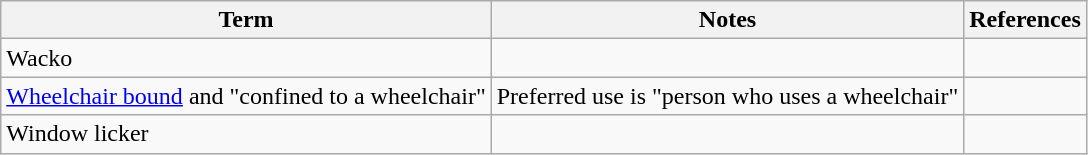<table class="wikitable">
<tr>
<th>Term</th>
<th>Notes</th>
<th>References</th>
</tr>
<tr>
<td>Wacko</td>
<td></td>
<td></td>
</tr>
<tr>
<td><a href='#'>Wheelchair bound</a> and "confined to a wheelchair"</td>
<td>Preferred use is "person who uses a wheelchair"</td>
<td></td>
</tr>
<tr>
<td>Window licker</td>
<td></td>
<td></td>
</tr>
</table>
